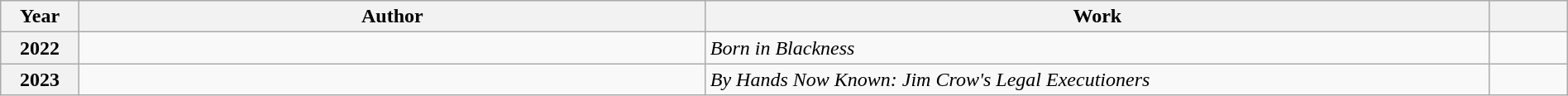<table class="wikitable sortable mw-collapsible" style="width:100%">
<tr>
<th scope="col" width=5%>Year</th>
<th scope="col" width=40%>Author</th>
<th scope="col" width=50%>Work</th>
<th scope="col" width=5%></th>
</tr>
<tr>
<th>2022</th>
<td></td>
<td><em>Born in Blackness</em></td>
<td></td>
</tr>
<tr>
<th>2023</th>
<td></td>
<td><em>By Hands Now Known: Jim Crow's Legal Executioners</em></td>
<td></td>
</tr>
</table>
